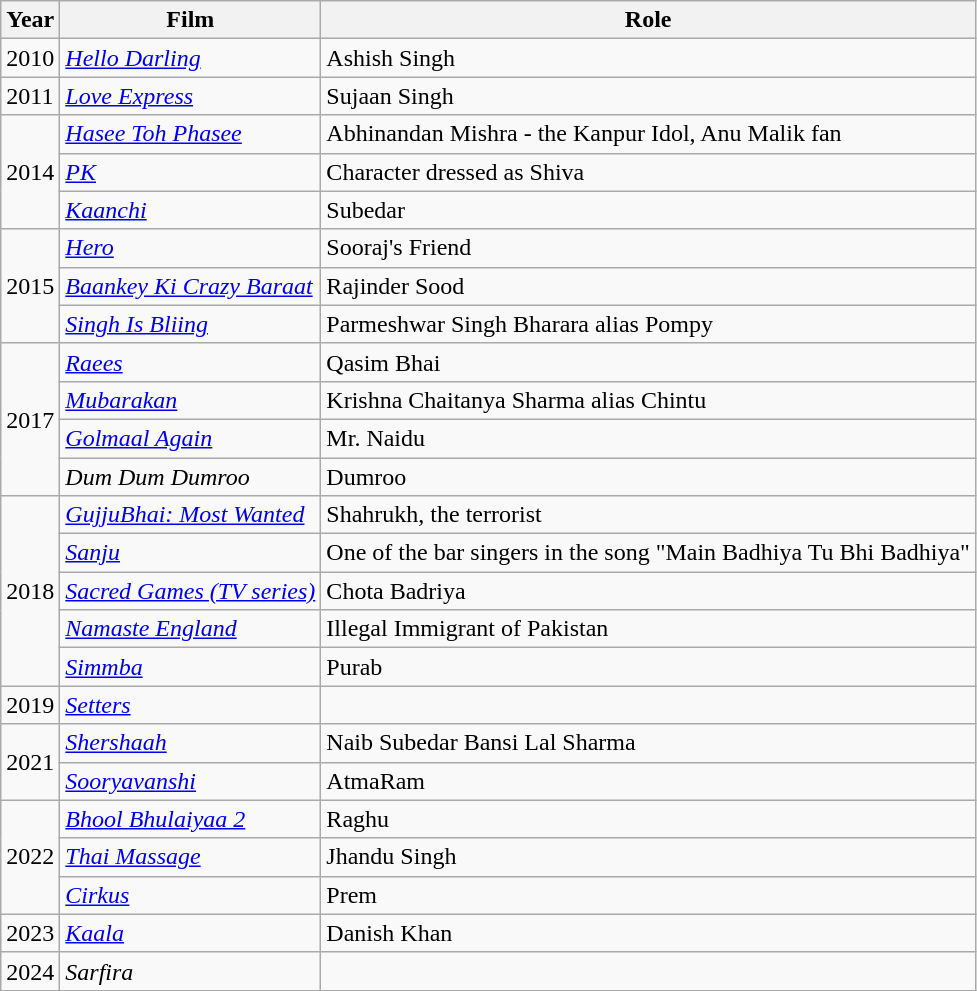<table class="wikitable">
<tr>
<th>Year</th>
<th>Film</th>
<th>Role</th>
</tr>
<tr>
<td>2010</td>
<td><em><a href='#'>Hello Darling</a></em></td>
<td>Ashish Singh</td>
</tr>
<tr>
<td>2011</td>
<td><em><a href='#'>Love Express</a></em></td>
<td>Sujaan Singh</td>
</tr>
<tr>
<td rowspan="3">2014</td>
<td><em><a href='#'>Hasee Toh Phasee</a></em></td>
<td>Abhinandan Mishra - the Kanpur Idol, Anu Malik fan</td>
</tr>
<tr>
<td><em><a href='#'>PK</a></em></td>
<td>Character dressed as Shiva</td>
</tr>
<tr>
<td><em><a href='#'>Kaanchi</a></em></td>
<td>Subedar</td>
</tr>
<tr>
<td rowspan="3">2015</td>
<td><em><a href='#'>Hero</a></em></td>
<td>Sooraj's Friend</td>
</tr>
<tr>
<td><em><a href='#'>Baankey Ki Crazy Baraat</a></em></td>
<td>Rajinder Sood</td>
</tr>
<tr>
<td><em><a href='#'>Singh Is Bliing</a></em></td>
<td>Parmeshwar Singh Bharara alias Pompy</td>
</tr>
<tr>
<td rowspan="4">2017</td>
<td><em><a href='#'>Raees</a></em></td>
<td>Qasim Bhai</td>
</tr>
<tr>
<td><em><a href='#'>Mubarakan</a></em></td>
<td>Krishna Chaitanya Sharma alias Chintu</td>
</tr>
<tr>
<td><em><a href='#'>Golmaal Again</a></em></td>
<td>Mr. Naidu</td>
</tr>
<tr>
<td><em>Dum Dum Dumroo</em></td>
<td>Dumroo</td>
</tr>
<tr>
<td rowspan="5">2018</td>
<td><em><a href='#'>GujjuBhai: Most Wanted</a></em></td>
<td>Shahrukh, the terrorist</td>
</tr>
<tr>
<td><em><a href='#'>Sanju</a></em></td>
<td>One of the bar singers in the song "Main Badhiya Tu Bhi Badhiya"</td>
</tr>
<tr>
<td><em><a href='#'>Sacred Games (TV series)</a></em></td>
<td>Chota Badriya</td>
</tr>
<tr>
<td><em><a href='#'>Namaste England</a></em></td>
<td>Illegal Immigrant of Pakistan</td>
</tr>
<tr>
<td><em><a href='#'>Simmba</a></em></td>
<td>Purab</td>
</tr>
<tr>
<td>2019</td>
<td><em><a href='#'>Setters</a></em></td>
<td></td>
</tr>
<tr>
<td rowspan="2">2021</td>
<td><em><a href='#'>Shershaah</a></em></td>
<td>Naib Subedar Bansi Lal Sharma</td>
</tr>
<tr>
<td><em><a href='#'>Sooryavanshi</a></em></td>
<td>AtmaRam</td>
</tr>
<tr>
<td rowspan="3">2022</td>
<td><em><a href='#'>Bhool Bhulaiyaa 2</a></em></td>
<td>Raghu</td>
</tr>
<tr>
<td><em><a href='#'>Thai Massage</a></em></td>
<td>Jhandu Singh</td>
</tr>
<tr>
<td><em><a href='#'>Cirkus</a></em></td>
<td>Prem</td>
</tr>
<tr>
<td>2023</td>
<td><em><a href='#'>Kaala</a></em></td>
<td>Danish Khan</td>
</tr>
<tr>
<td>2024</td>
<td><em>Sarfira</em></td>
<td></td>
</tr>
</table>
